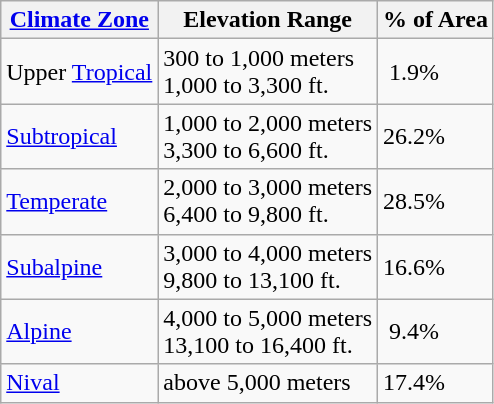<table class="wikitable">
<tr>
<th><a href='#'>Climate Zone</a></th>
<th>Elevation Range</th>
<th>% of Area</th>
</tr>
<tr>
<td>Upper <a href='#'>Tropical</a></td>
<td>300 to 1,000 meters<br>1,000 to 3,300 ft.</td>
<td> 1.9%</td>
</tr>
<tr>
<td><a href='#'>Subtropical</a></td>
<td>1,000 to 2,000 meters<br>3,300 to 6,600 ft.</td>
<td>26.2%</td>
</tr>
<tr>
<td><a href='#'>Temperate</a></td>
<td>2,000 to 3,000 meters<br>6,400 to 9,800 ft.</td>
<td>28.5%</td>
</tr>
<tr>
<td><a href='#'>Subalpine</a></td>
<td>3,000 to 4,000 meters<br>9,800 to 13,100 ft.</td>
<td>16.6%</td>
</tr>
<tr>
<td><a href='#'>Alpine</a></td>
<td>4,000 to 5,000 meters<br>13,100 to 16,400 ft.</td>
<td> 9.4%</td>
</tr>
<tr>
<td><a href='#'>Nival</a></td>
<td>above 5,000 meters</td>
<td>17.4%</td>
</tr>
</table>
